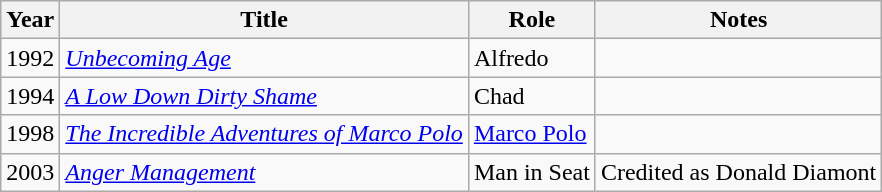<table class=wikitable>
<tr>
<th>Year</th>
<th>Title</th>
<th>Role</th>
<th>Notes</th>
</tr>
<tr>
<td>1992</td>
<td><em><a href='#'>Unbecoming Age</a></em></td>
<td>Alfredo</td>
<td></td>
</tr>
<tr>
<td>1994</td>
<td><em><a href='#'>A Low Down Dirty Shame</a></em></td>
<td>Chad</td>
<td></td>
</tr>
<tr>
<td>1998</td>
<td><em><a href='#'>The Incredible Adventures of Marco Polo</a></em></td>
<td><a href='#'>Marco Polo</a></td>
<td></td>
</tr>
<tr>
<td>2003</td>
<td><em><a href='#'>Anger Management</a></em></td>
<td>Man in Seat</td>
<td>Credited as Donald Diamont</td>
</tr>
</table>
